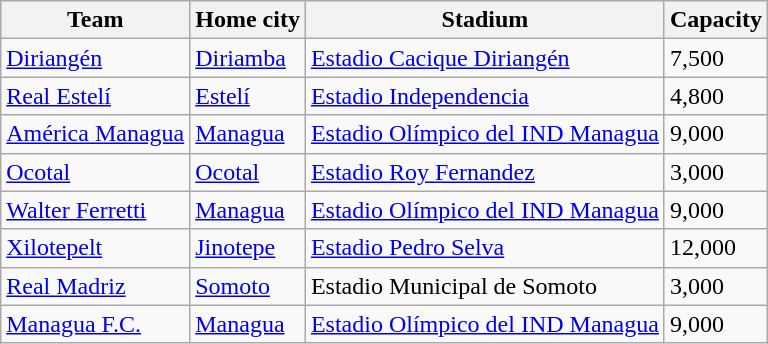<table class="wikitable sortable">
<tr>
<th>Team</th>
<th>Home city</th>
<th>Stadium</th>
<th>Capacity</th>
</tr>
<tr>
<td><a href='#'>Diriangén</a></td>
<td><a href='#'>Diriamba</a></td>
<td><a href='#'>Estadio Cacique Diriangén</a></td>
<td>7,500</td>
</tr>
<tr>
<td><a href='#'>Real Estelí</a></td>
<td><a href='#'>Estelí</a></td>
<td><a href='#'>Estadio Independencia</a></td>
<td>4,800</td>
</tr>
<tr>
<td><a href='#'>América Managua</a></td>
<td><a href='#'>Managua</a></td>
<td><a href='#'>Estadio Olímpico del IND Managua</a></td>
<td>9,000</td>
</tr>
<tr>
<td><a href='#'>Ocotal</a></td>
<td><a href='#'>Ocotal</a></td>
<td><a href='#'>Estadio Roy Fernandez</a></td>
<td>3,000</td>
</tr>
<tr>
<td><a href='#'>Walter Ferretti</a></td>
<td><a href='#'>Managua</a></td>
<td><a href='#'>Estadio Olímpico del IND Managua</a></td>
<td>9,000</td>
</tr>
<tr>
<td><a href='#'>Xilotepelt</a></td>
<td><a href='#'>Jinotepe</a></td>
<td><a href='#'>Estadio Pedro Selva</a></td>
<td>12,000</td>
</tr>
<tr>
<td><a href='#'>Real Madriz</a></td>
<td><a href='#'>Somoto</a></td>
<td>Estadio Municipal de Somoto</td>
<td>3,000</td>
</tr>
<tr>
<td><a href='#'>Managua F.C.</a></td>
<td><a href='#'>Managua</a></td>
<td><a href='#'>Estadio Olímpico del IND Managua</a></td>
<td>9,000</td>
</tr>
</table>
